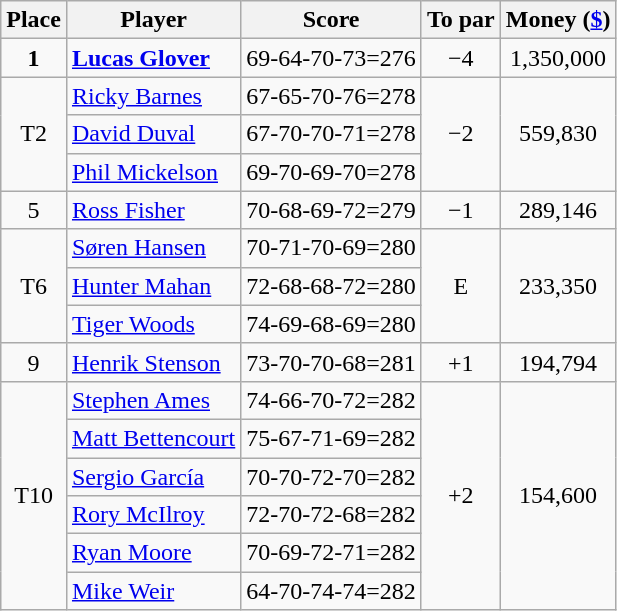<table class="wikitable">
<tr>
<th>Place</th>
<th>Player</th>
<th>Score</th>
<th>To par</th>
<th>Money (<a href='#'>$</a>)</th>
</tr>
<tr>
<td align=center><strong>1</strong></td>
<td> <strong><a href='#'>Lucas Glover</a></strong></td>
<td>69-64-70-73=276</td>
<td align=center>−4</td>
<td align=center>1,350,000</td>
</tr>
<tr>
<td rowspan=3 align=center>T2</td>
<td> <a href='#'>Ricky Barnes</a></td>
<td>67-65-70-76=278</td>
<td rowspan=3 align=center>−2</td>
<td rowspan=3 align=center>559,830</td>
</tr>
<tr>
<td> <a href='#'>David Duval</a></td>
<td>67-70-70-71=278</td>
</tr>
<tr>
<td> <a href='#'>Phil Mickelson</a></td>
<td>69-70-69-70=278</td>
</tr>
<tr>
<td align=center>5</td>
<td> <a href='#'>Ross Fisher</a></td>
<td>70-68-69-72=279</td>
<td align=center>−1</td>
<td align=center>289,146</td>
</tr>
<tr>
<td rowspan=3 align=center>T6</td>
<td> <a href='#'>Søren Hansen</a></td>
<td>70-71-70-69=280</td>
<td rowspan=3 align=center>E</td>
<td rowspan=3 align=center>233,350</td>
</tr>
<tr>
<td> <a href='#'>Hunter Mahan</a></td>
<td>72-68-68-72=280</td>
</tr>
<tr>
<td> <a href='#'>Tiger Woods</a></td>
<td>74-69-68-69=280</td>
</tr>
<tr>
<td align=center>9</td>
<td> <a href='#'>Henrik Stenson</a></td>
<td>73-70-70-68=281</td>
<td align=center>+1</td>
<td align=center>194,794</td>
</tr>
<tr>
<td rowspan=6 align=center>T10</td>
<td> <a href='#'>Stephen Ames</a></td>
<td>74-66-70-72=282</td>
<td rowspan=6 align=center>+2</td>
<td rowspan=6 align=center>154,600</td>
</tr>
<tr>
<td> <a href='#'>Matt Bettencourt</a></td>
<td>75-67-71-69=282</td>
</tr>
<tr>
<td> <a href='#'>Sergio García</a></td>
<td>70-70-72-70=282</td>
</tr>
<tr>
<td> <a href='#'>Rory McIlroy</a></td>
<td>72-70-72-68=282</td>
</tr>
<tr>
<td> <a href='#'>Ryan Moore</a></td>
<td>70-69-72-71=282</td>
</tr>
<tr>
<td> <a href='#'>Mike Weir</a></td>
<td>64-70-74-74=282</td>
</tr>
</table>
